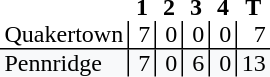<table style="border-collapse: collapse;">
<tr>
<th style="text-align: left;"></th>
<th style="text-align: center; padding: 0px 3px 0px 3px; width:12px;">1</th>
<th style="text-align: center; padding: 0px 3px 0px 3px; width:12px;">2</th>
<th style="text-align: center; padding: 0px 3px 0px 3px; width:12px;">3</th>
<th style="text-align: center; padding: 0px 3px 0px 3px; width:12px;">4</th>
<th style="text-align: center; padding: 0px 3px 0px 3px; width:12px;">T</th>
</tr>
<tr>
<td style="text-align: left; border-bottom: 1px solid black; padding: 0px 3px 0px 3px;">Quakertown</td>
<td style="border-left: 1px solid black; border-bottom: 1px solid black; text-align: right; padding: 0px 3px 0px 3px;">7</td>
<td style="border-left: 1px solid black; border-bottom: 1px solid black; text-align: right; padding: 0px 3px 0px 3px;">0</td>
<td style="border-left: 1px solid black; border-bottom: 1px solid black; text-align: right; padding: 0px 3px 0px 3px;">0</td>
<td style="border-left: 1px solid black; border-bottom: 1px solid black; text-align: right; padding: 0px 3px 0px 3px;">0</td>
<td style="border-left: 1px solid black; border-bottom: 1px solid black; text-align: right; padding: 0px 3px 0px 3px;">7</td>
</tr>
<tr>
<td style="background: #f8f9fa; text-align: left; padding: 0px 3px 0px 3px;">Pennridge</td>
<td style="background: #f8f9fa; border-left: 1px solid black; text-align: right; padding: 0px 3px 0px 3px;">7</td>
<td style="background: #f8f9fa; border-left: 1px solid black; text-align: right; padding: 0px 3px 0px 3px;">0</td>
<td style="background: #f8f9fa; border-left: 1px solid black; text-align: right; padding: 0px 3px 0px 3px;">6</td>
<td style="background: #f8f9fa; border-left: 1px solid black; text-align: right; padding: 0px 3px 0px 3px;">0</td>
<td style="background: #f8f9fa; border-left: 1px solid black; text-align: right; padding: 0px 3px 0px 3px;">13</td>
</tr>
</table>
